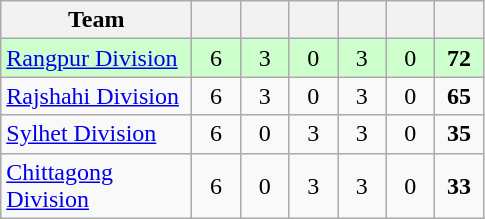<table class="wikitable" style="text-align:center">
<tr>
<th style="width:120px">Team</th>
<th style="width:25px"></th>
<th style="width:25px"></th>
<th style="width:25px"></th>
<th style="width:25px"></th>
<th style="width:25px"></th>
<th style="width:25px"></th>
</tr>
<tr style="background:#cfc;">
<td style="text-align:left"><a href='#'>Rangpur Division</a></td>
<td>6</td>
<td>3</td>
<td>0</td>
<td>3</td>
<td>0</td>
<td><strong>72</strong></td>
</tr>
<tr>
<td style="text-align:left"><a href='#'>Rajshahi Division</a></td>
<td>6</td>
<td>3</td>
<td>0</td>
<td>3</td>
<td>0</td>
<td><strong>65</strong></td>
</tr>
<tr>
<td style="text-align:left"><a href='#'>Sylhet Division</a></td>
<td>6</td>
<td>0</td>
<td>3</td>
<td>3</td>
<td>0</td>
<td><strong>35</strong></td>
</tr>
<tr>
<td style="text-align:left"><a href='#'>Chittagong Division</a></td>
<td>6</td>
<td>0</td>
<td>3</td>
<td>3</td>
<td>0</td>
<td><strong>33</strong></td>
</tr>
</table>
